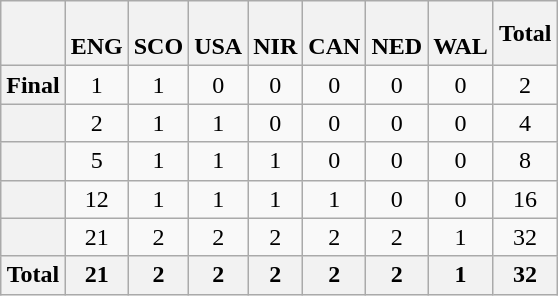<table class="wikitable">
<tr>
<th></th>
<th><br>ENG</th>
<th><br>SCO</th>
<th><br>USA</th>
<th><br>NIR</th>
<th><br>CAN</th>
<th><br>NED</th>
<th><br>WAL</th>
<th>Total</th>
</tr>
<tr style="text-align:center;">
<th>Final</th>
<td>1</td>
<td>1</td>
<td>0</td>
<td>0</td>
<td>0</td>
<td>0</td>
<td>0</td>
<td>2</td>
</tr>
<tr style="text-align:center;">
<th></th>
<td>2</td>
<td>1</td>
<td>1</td>
<td>0</td>
<td>0</td>
<td>0</td>
<td>0</td>
<td>4</td>
</tr>
<tr style="text-align:center;">
<th></th>
<td>5</td>
<td>1</td>
<td>1</td>
<td>1</td>
<td>0</td>
<td>0</td>
<td>0</td>
<td>8</td>
</tr>
<tr style="text-align:center;">
<th></th>
<td>12</td>
<td>1</td>
<td>1</td>
<td>1</td>
<td>1</td>
<td>0</td>
<td>0</td>
<td>16</td>
</tr>
<tr style="text-align:center;">
<th></th>
<td>21</td>
<td>2</td>
<td>2</td>
<td>2</td>
<td>2</td>
<td>2</td>
<td>1</td>
<td>32</td>
</tr>
<tr style="text-align:center;">
<th>Total</th>
<th>21</th>
<th>2</th>
<th>2</th>
<th>2</th>
<th>2</th>
<th>2</th>
<th>1</th>
<th>32</th>
</tr>
</table>
